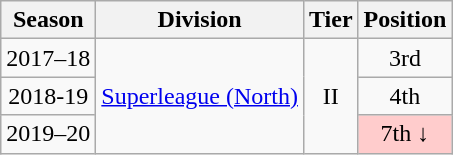<table class="wikitable">
<tr>
<th>Season</th>
<th>Division</th>
<th>Tier</th>
<th>Position</th>
</tr>
<tr align="center">
<td>2017–18</td>
<td rowspan=3 align="center"><a href='#'>Superleague (North)</a></td>
<td rowspan=3 align="center">II</td>
<td>3rd</td>
</tr>
<tr align="center">
<td>2018-19</td>
<td>4th</td>
</tr>
<tr align="center">
<td>2019–20</td>
<td bgcolor="#ffcccc">7th ↓</td>
</tr>
</table>
